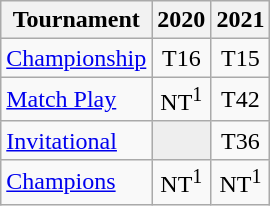<table class="wikitable" style="text-align:center;">
<tr>
<th>Tournament</th>
<th>2020</th>
<th>2021</th>
</tr>
<tr>
<td align="left"><a href='#'>Championship</a></td>
<td>T16</td>
<td>T15</td>
</tr>
<tr>
<td align="left"><a href='#'>Match Play</a></td>
<td>NT<sup>1</sup></td>
<td>T42</td>
</tr>
<tr>
<td align="left"><a href='#'>Invitational</a></td>
<td style="background:#eeeeee;"></td>
<td>T36</td>
</tr>
<tr>
<td align="left"><a href='#'>Champions</a></td>
<td>NT<sup>1</sup></td>
<td>NT<sup>1</sup></td>
</tr>
</table>
